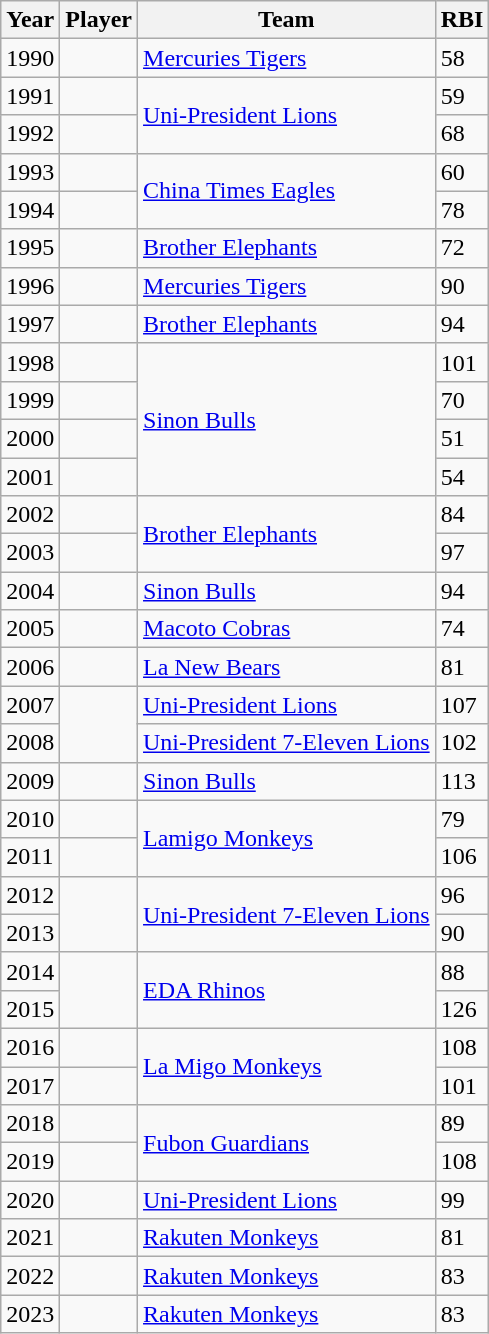<table class="wikitable">
<tr>
<th>Year</th>
<th>Player</th>
<th>Team</th>
<th>RBI</th>
</tr>
<tr>
<td>1990</td>
<td></td>
<td><a href='#'>Mercuries Tigers</a></td>
<td>58</td>
</tr>
<tr>
<td>1991</td>
<td></td>
<td rowspan="2"><a href='#'>Uni-President Lions</a></td>
<td>59</td>
</tr>
<tr>
<td>1992</td>
<td></td>
<td>68</td>
</tr>
<tr>
<td>1993</td>
<td></td>
<td rowspan="2"><a href='#'>China Times Eagles</a></td>
<td>60</td>
</tr>
<tr>
<td>1994</td>
<td></td>
<td>78</td>
</tr>
<tr>
<td>1995</td>
<td></td>
<td><a href='#'>Brother Elephants</a></td>
<td>72</td>
</tr>
<tr>
<td>1996</td>
<td></td>
<td><a href='#'>Mercuries Tigers</a></td>
<td>90</td>
</tr>
<tr>
<td>1997</td>
<td></td>
<td><a href='#'>Brother Elephants</a></td>
<td>94</td>
</tr>
<tr>
<td>1998</td>
<td></td>
<td rowspan="4"><a href='#'>Sinon Bulls</a></td>
<td>101</td>
</tr>
<tr>
<td>1999</td>
<td></td>
<td>70</td>
</tr>
<tr>
<td>2000</td>
<td></td>
<td>51</td>
</tr>
<tr>
<td>2001</td>
<td></td>
<td>54</td>
</tr>
<tr>
<td>2002</td>
<td></td>
<td rowspan="2"><a href='#'>Brother Elephants</a></td>
<td>84</td>
</tr>
<tr>
<td>2003</td>
<td></td>
<td>97</td>
</tr>
<tr>
<td>2004</td>
<td></td>
<td><a href='#'>Sinon Bulls</a></td>
<td>94</td>
</tr>
<tr>
<td>2005</td>
<td></td>
<td><a href='#'>Macoto Cobras</a></td>
<td>74</td>
</tr>
<tr>
<td>2006</td>
<td></td>
<td><a href='#'>La New Bears</a></td>
<td>81</td>
</tr>
<tr>
<td>2007</td>
<td rowspan="2"></td>
<td><a href='#'>Uni-President Lions</a></td>
<td>107</td>
</tr>
<tr>
<td>2008</td>
<td><a href='#'>Uni-President 7-Eleven Lions</a></td>
<td>102</td>
</tr>
<tr>
<td>2009</td>
<td></td>
<td><a href='#'>Sinon Bulls</a></td>
<td>113</td>
</tr>
<tr>
<td>2010</td>
<td></td>
<td rowspan="2"><a href='#'>Lamigo Monkeys</a></td>
<td>79</td>
</tr>
<tr>
<td>2011</td>
<td></td>
<td>106</td>
</tr>
<tr>
<td>2012</td>
<td rowspan="2"></td>
<td rowspan="2"><a href='#'>Uni-President 7-Eleven Lions</a></td>
<td>96</td>
</tr>
<tr>
<td>2013</td>
<td>90</td>
</tr>
<tr>
<td>2014</td>
<td rowspan="2"></td>
<td rowspan="2"><a href='#'>EDA Rhinos</a></td>
<td>88</td>
</tr>
<tr>
<td>2015</td>
<td>126</td>
</tr>
<tr>
<td>2016</td>
<td></td>
<td rowspan="2"><a href='#'>La Migo Monkeys</a></td>
<td>108</td>
</tr>
<tr>
<td>2017</td>
<td></td>
<td>101</td>
</tr>
<tr>
<td>2018</td>
<td></td>
<td rowspan="2"><a href='#'>Fubon Guardians</a></td>
<td>89</td>
</tr>
<tr>
<td>2019</td>
<td></td>
<td>108</td>
</tr>
<tr>
<td>2020</td>
<td></td>
<td><a href='#'>Uni-President Lions </a></td>
<td>99</td>
</tr>
<tr>
<td>2021</td>
<td></td>
<td><a href='#'>Rakuten Monkeys </a></td>
<td>81</td>
</tr>
<tr>
<td>2022</td>
<td></td>
<td><a href='#'>Rakuten Monkeys </a></td>
<td>83</td>
</tr>
<tr>
<td>2023</td>
<td></td>
<td><a href='#'>Rakuten Monkeys </a></td>
<td>83</td>
</tr>
</table>
